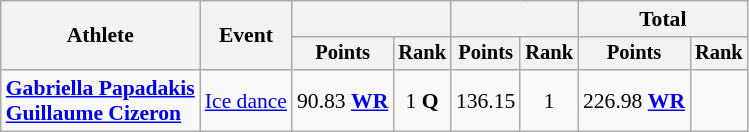<table class=wikitable style=text-align:center;font-size:90%>
<tr>
<th rowspan=2>Athlete</th>
<th rowspan=2>Event</th>
<th colspan=2></th>
<th colspan=2></th>
<th colspan=2>Total</th>
</tr>
<tr style=font-size:95%>
<th>Points</th>
<th>Rank</th>
<th>Points</th>
<th>Rank</th>
<th>Points</th>
<th>Rank</th>
</tr>
<tr>
<td align=left><strong><a href='#'>Gabriella Papadakis</a><br><a href='#'>Guillaume Cizeron</a></strong></td>
<td align=left><a href='#'>Ice dance</a></td>
<td>90.83 <strong><a href='#'>WR</a></strong></td>
<td>1 <strong>Q</strong></td>
<td>136.15</td>
<td>1</td>
<td>226.98 <strong><a href='#'>WR</a></strong></td>
<td></td>
</tr>
</table>
